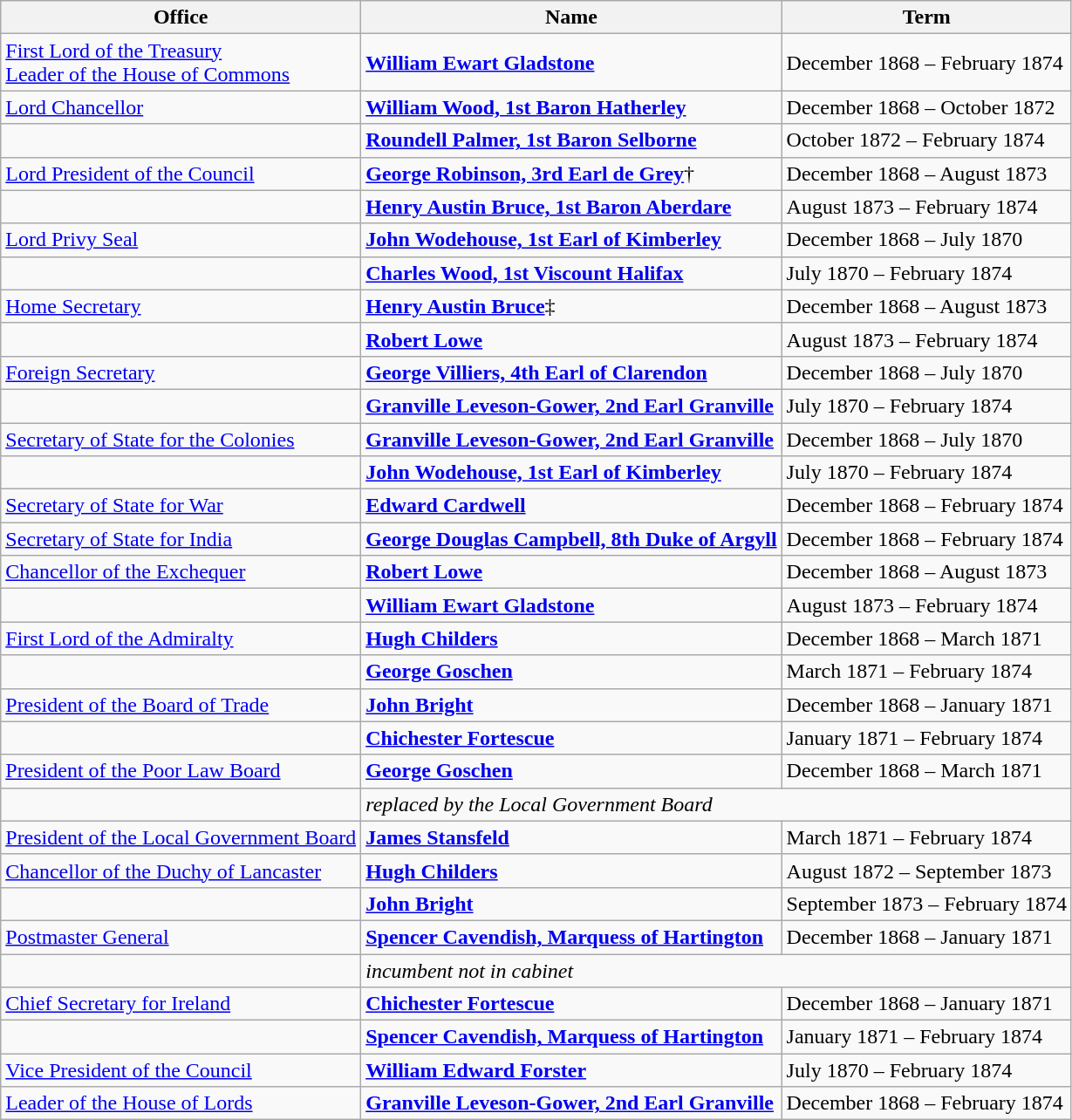<table class=wikitable>
<tr>
<th>Office</th>
<th>Name</th>
<th>Term</th>
</tr>
<tr>
<td><a href='#'>First Lord of the Treasury</a><br><a href='#'>Leader of the House of Commons</a></td>
<td><strong><a href='#'>William Ewart Gladstone</a></strong></td>
<td>December 1868 – February 1874</td>
</tr>
<tr>
<td><a href='#'>Lord Chancellor</a></td>
<td><strong><a href='#'>William Wood, 1st Baron Hatherley</a></strong></td>
<td>December 1868 – October 1872</td>
</tr>
<tr>
<td> </td>
<td><strong><a href='#'>Roundell Palmer, 1st Baron Selborne</a></strong></td>
<td>October 1872 – February 1874</td>
</tr>
<tr>
<td><a href='#'>Lord President of the Council</a></td>
<td><strong><a href='#'>George Robinson, 3rd Earl de Grey</a></strong>†</td>
<td>December 1868 – August 1873</td>
</tr>
<tr>
<td> </td>
<td><strong><a href='#'>Henry Austin Bruce, 1st Baron Aberdare</a></strong></td>
<td>August 1873 – February 1874</td>
</tr>
<tr>
<td><a href='#'>Lord Privy Seal</a></td>
<td><strong><a href='#'>John Wodehouse, 1st Earl of Kimberley</a></strong></td>
<td>December 1868 – July 1870</td>
</tr>
<tr>
<td> </td>
<td><strong><a href='#'>Charles Wood, 1st Viscount Halifax</a></strong></td>
<td>July 1870 – February 1874</td>
</tr>
<tr>
<td><a href='#'>Home Secretary</a></td>
<td><strong><a href='#'>Henry Austin Bruce</a></strong>‡</td>
<td>December 1868 – August 1873</td>
</tr>
<tr>
<td> </td>
<td><strong><a href='#'>Robert Lowe</a></strong></td>
<td>August 1873 – February 1874</td>
</tr>
<tr>
<td><a href='#'>Foreign Secretary</a></td>
<td><strong><a href='#'>George Villiers, 4th Earl of Clarendon</a></strong></td>
<td>December 1868 – July 1870</td>
</tr>
<tr>
<td> </td>
<td><strong><a href='#'>Granville Leveson-Gower, 2nd Earl Granville</a></strong></td>
<td>July 1870 – February 1874</td>
</tr>
<tr>
<td><a href='#'>Secretary of State for the Colonies</a></td>
<td><strong><a href='#'>Granville Leveson-Gower, 2nd Earl Granville</a></strong></td>
<td>December 1868 – July 1870</td>
</tr>
<tr>
<td> </td>
<td><strong><a href='#'>John Wodehouse, 1st Earl of Kimberley</a></strong></td>
<td>July 1870 – February 1874</td>
</tr>
<tr>
<td><a href='#'>Secretary of State for War</a></td>
<td><strong><a href='#'>Edward Cardwell</a></strong></td>
<td>December 1868 – February 1874</td>
</tr>
<tr>
<td><a href='#'>Secretary of State for India</a></td>
<td><strong><a href='#'>George Douglas Campbell, 8th Duke of Argyll</a></strong></td>
<td>December 1868 – February 1874</td>
</tr>
<tr>
<td><a href='#'>Chancellor of the Exchequer</a></td>
<td><strong><a href='#'>Robert Lowe</a></strong></td>
<td>December 1868 – August 1873</td>
</tr>
<tr>
<td> </td>
<td><strong><a href='#'>William Ewart Gladstone</a></strong></td>
<td>August 1873 – February 1874</td>
</tr>
<tr>
<td><a href='#'>First Lord of the Admiralty</a></td>
<td><strong><a href='#'>Hugh Childers</a></strong></td>
<td>December 1868 – March 1871</td>
</tr>
<tr>
<td> </td>
<td><strong><a href='#'>George Goschen</a></strong></td>
<td>March 1871 – February 1874</td>
</tr>
<tr>
<td><a href='#'>President of the Board of Trade</a></td>
<td><strong><a href='#'>John Bright</a></strong></td>
<td>December 1868 – January 1871</td>
</tr>
<tr>
<td> </td>
<td><strong><a href='#'>Chichester Fortescue</a></strong></td>
<td>January 1871 – February 1874</td>
</tr>
<tr>
<td><a href='#'>President of the Poor Law Board</a></td>
<td><strong><a href='#'>George Goschen</a></strong></td>
<td>December 1868 – March 1871</td>
</tr>
<tr>
<td> </td>
<td colspan=2><em>replaced by the Local Government Board</em></td>
</tr>
<tr>
<td><a href='#'>President of the Local Government Board</a></td>
<td><strong><a href='#'>James Stansfeld</a></strong></td>
<td>March 1871 – February 1874</td>
</tr>
<tr>
<td><a href='#'>Chancellor of the Duchy of Lancaster</a></td>
<td><strong><a href='#'>Hugh Childers</a></strong></td>
<td>August 1872 – September 1873</td>
</tr>
<tr>
<td> </td>
<td><strong><a href='#'>John Bright</a></strong></td>
<td>September 1873 – February 1874</td>
</tr>
<tr>
<td><a href='#'>Postmaster General</a></td>
<td><strong><a href='#'>Spencer Cavendish, Marquess of Hartington</a></strong></td>
<td>December 1868 – January 1871</td>
</tr>
<tr>
<td> </td>
<td colspan=2><em>incumbent not in cabinet</em></td>
</tr>
<tr>
<td><a href='#'>Chief Secretary for Ireland</a></td>
<td><strong><a href='#'>Chichester Fortescue</a></strong></td>
<td>December 1868 – January 1871</td>
</tr>
<tr>
<td> </td>
<td><strong><a href='#'>Spencer Cavendish, Marquess of Hartington</a></strong></td>
<td>January 1871 – February 1874</td>
</tr>
<tr>
<td><a href='#'>Vice President of the Council</a></td>
<td><strong><a href='#'>William Edward Forster</a></strong></td>
<td>July 1870 – February 1874</td>
</tr>
<tr>
<td><a href='#'>Leader of the House of Lords</a></td>
<td><strong><a href='#'>Granville Leveson-Gower, 2nd Earl Granville</a></strong></td>
<td>December 1868 – February 1874</td>
</tr>
</table>
